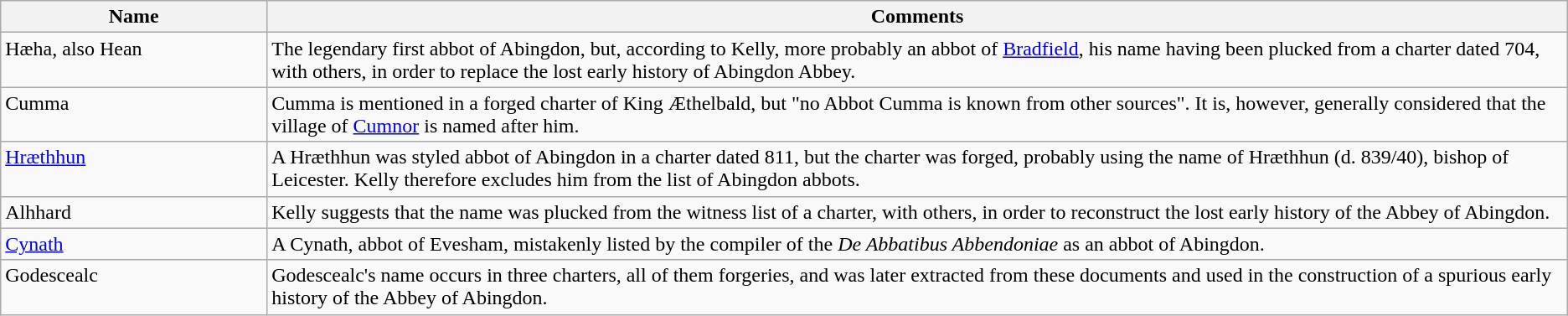<table class="wikitable sortable">
<tr>
<th width="17%">Name</th>
<th width="83%">Comments</th>
</tr>
<tr valign="top">
<td>Hæha, also Hean</td>
<td>The legendary first abbot of Abingdon, but, according to Kelly, more probably an abbot of <a href='#'>Bradfield</a>, his name having been plucked from a charter dated 704, with others, in order to replace the lost early history of Abingdon Abbey.</td>
</tr>
<tr valign="top">
<td>Cumma</td>
<td>Cumma is mentioned in a forged charter of King Æthelbald, but "no Abbot Cumma is known from other sources". It is, however, generally considered that the village of <a href='#'>Cumnor</a> is named after him.</td>
</tr>
<tr valign="top">
<td><a href='#'>Hræthhun</a></td>
<td>A Hræthhun was styled abbot of Abingdon in a charter dated 811, but the charter was forged, probably using the name of Hræthhun (d. 839/40), bishop of Leicester. Kelly therefore excludes him from the list of Abingdon abbots.</td>
</tr>
<tr valign="top">
<td>Alhhard</td>
<td>Kelly suggests that the name was plucked from the witness list of a charter, with others, in order to reconstruct the lost early history of the Abbey of Abingdon.</td>
</tr>
<tr valign="top">
<td><a href='#'>Cynath</a></td>
<td>A Cynath, abbot of Evesham, mistakenly listed by the compiler of the <em>De Abbatibus Abbendoniae</em> as an abbot of Abingdon.</td>
</tr>
<tr valign="top">
<td>Godescealc</td>
<td>Godescealc's name occurs in three charters, all of them forgeries, and was later extracted from these documents and used in the construction of a spurious early history of the Abbey of Abingdon.</td>
</tr>
</table>
